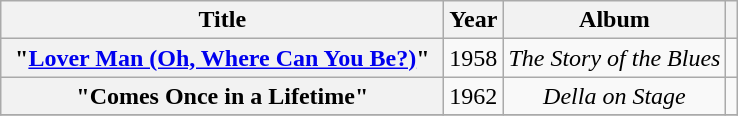<table class="wikitable plainrowheaders" style="text-align:center;">
<tr>
<th style="width:18em;">Title</th>
<th>Year</th>
<th>Album</th>
<th></th>
</tr>
<tr>
<th scope="row">"<a href='#'>Lover Man (Oh, Where Can You Be?)</a>"</th>
<td>1958</td>
<td><em>The Story of the Blues</em></td>
<td align="center"></td>
</tr>
<tr>
<th scope="row">"Comes Once in a Lifetime"</th>
<td>1962</td>
<td><em>Della on Stage</em></td>
<td align="center"></td>
</tr>
<tr>
</tr>
</table>
